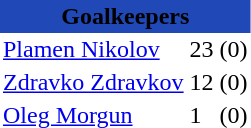<table class="toccolours" border="0" cellpadding="2" cellspacing="0" align="left" style="margin:0.5em;">
<tr>
<th colspan="4" align="center" bgcolor="#2049B7"><span>Goalkeepers</span></th>
</tr>
<tr>
<td> <a href='#'>Plamen Nikolov</a></td>
<td>23</td>
<td>(0)</td>
</tr>
<tr>
<td> <a href='#'>Zdravko Zdravkov</a></td>
<td>12</td>
<td>(0)</td>
</tr>
<tr>
<td> <a href='#'>Oleg Morgun</a></td>
<td>1</td>
<td>(0)</td>
</tr>
<tr>
</tr>
</table>
